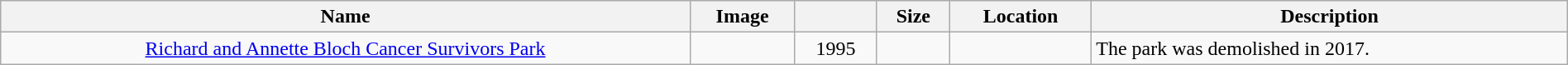<table class="wikitable sortable" style="text-align:center; width:100%">
<tr>
<th>Name</th>
<th class="unsortable">Image</th>
<th></th>
<th>Size</th>
<th>Location</th>
<th class="unsortable">Description</th>
</tr>
<tr>
<td><a href='#'>Richard and Annette Bloch Cancer Survivors Park</a></td>
<td></td>
<td>1995</td>
<td></td>
<td></td>
<td align="left">The park was demolished in 2017.</td>
</tr>
</table>
